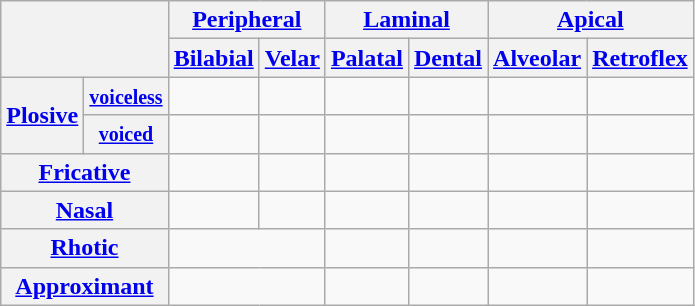<table class="wikitable" style="text-align:center;">
<tr>
<th colspan="2" rowspan="2"></th>
<th colspan="2"><a href='#'>Peripheral</a></th>
<th colspan="2"><a href='#'>Laminal</a></th>
<th colspan="2"><a href='#'>Apical</a></th>
</tr>
<tr>
<th><a href='#'>Bilabial</a></th>
<th><a href='#'>Velar</a></th>
<th><a href='#'>Palatal</a></th>
<th><a href='#'>Dental</a></th>
<th><a href='#'>Alveolar</a></th>
<th><a href='#'>Retroflex</a></th>
</tr>
<tr>
<th rowspan="2"><a href='#'>Plosive</a></th>
<th><small><a href='#'>voiceless</a></small></th>
<td></td>
<td></td>
<td></td>
<td></td>
<td></td>
<td></td>
</tr>
<tr>
<th><small><a href='#'>voiced</a></small></th>
<td></td>
<td></td>
<td></td>
<td></td>
<td></td>
<td></td>
</tr>
<tr>
<th colspan="2"><a href='#'>Fricative</a></th>
<td></td>
<td></td>
<td></td>
<td></td>
<td></td>
<td></td>
</tr>
<tr>
<th colspan="2"><a href='#'>Nasal</a></th>
<td></td>
<td></td>
<td></td>
<td></td>
<td></td>
<td></td>
</tr>
<tr>
<th colspan="2"><a href='#'>Rhotic</a></th>
<td colspan="2"></td>
<td></td>
<td></td>
<td></td>
<td></td>
</tr>
<tr>
<th colspan="2"><a href='#'>Approximant</a></th>
<td colspan="2"></td>
<td></td>
<td></td>
<td></td>
<td></td>
</tr>
</table>
